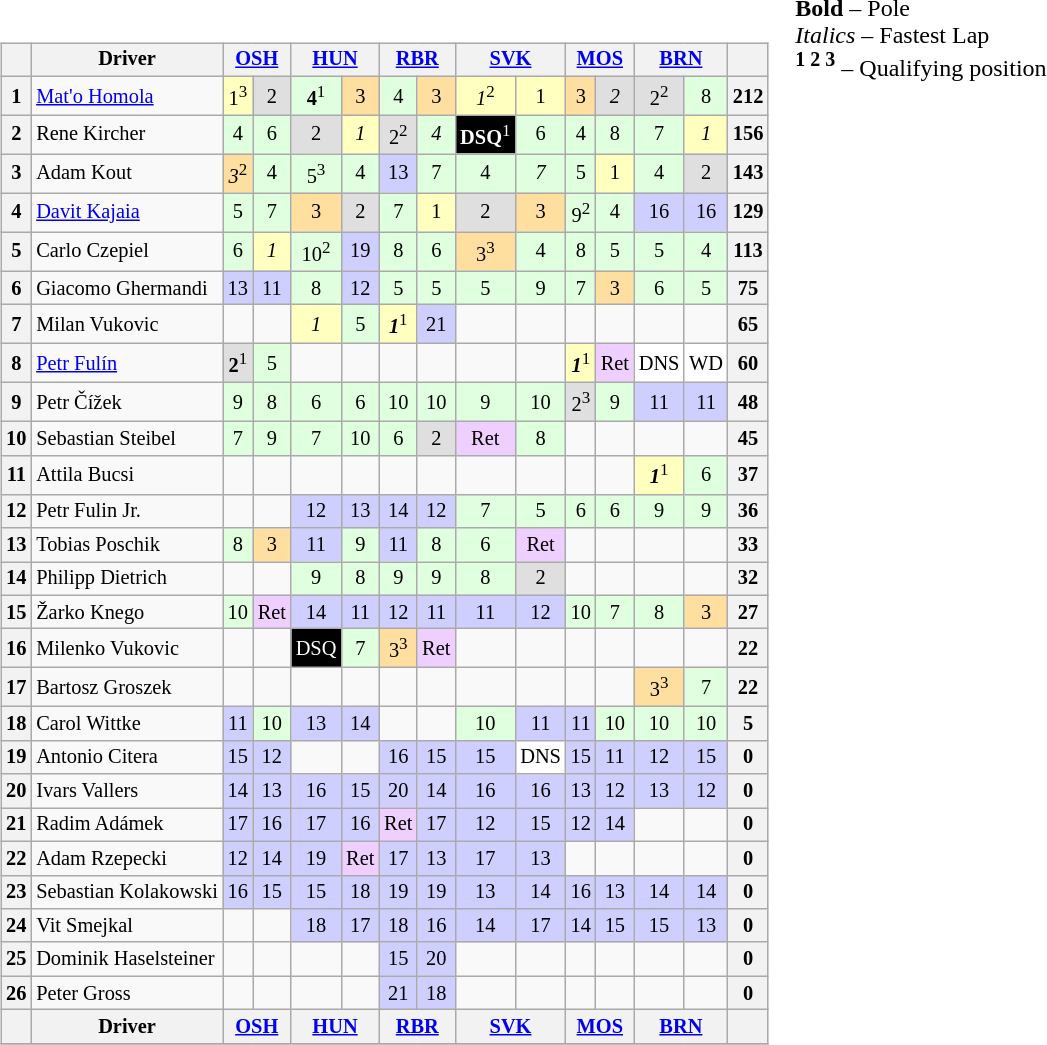<table>
<tr>
<td valign=top><br><table class="wikitable" align="left" style="font-size: 85%; text-align: center;">
<tr>
<th valign=middle></th>
<th valign=middle>Driver</th>
<th colspan=2><a href='#'>OSH</a><br></th>
<th colspan=2><a href='#'>HUN</a><br></th>
<th colspan=2><a href='#'>RBR</a><br></th>
<th colspan=2><a href='#'>SVK</a><br></th>
<th colspan=2><a href='#'>MOS</a><br></th>
<th colspan=2><a href='#'>BRN</a><br></th>
<th valign=middle>  </th>
</tr>
<tr>
<th>1</th>
<td align=left> <a href='#'>Mat'o Homola</a></td>
<td style="background:#FFFFBF;">1<sup>3</sup></td>
<td style="background:#DFDFDF;">2</td>
<td style="background:#DFFFDF;"><strong>4</strong><sup>1</sup></td>
<td style="background:#FFDF9F;">3</td>
<td style="background:#DFFFDF;">4</td>
<td style="background:#FFDF9F;">3</td>
<td style="background:#FFFFBF;"><em>1</em><sup>2</sup></td>
<td style="background:#FFFFBF;">1</td>
<td style="background:#FFDF9F;">3</td>
<td style="background:#DFDFDF;"><em>2</em></td>
<td style="background:#DFDFDF;">2<sup>2</sup></td>
<td style="background:#DFFFDF;">8</td>
<th>212</th>
</tr>
<tr>
<th>2</th>
<td align="left"> Rene Kircher</td>
<td style="background:#DFFFDF;">4</td>
<td style="background:#DFFFDF;">6</td>
<td style="background:#DFDFDF;">2</td>
<td style="background:#FFFFBF;"><em>1</em></td>
<td style="background:#DFDFDF;">2<sup>2</sup></td>
<td style="background:#DFFFDF;"><em>4</em></td>
<td style="background-color:#000000;color:white"><strong>DSQ</strong><sup>1</sup></td>
<td style="background:#DFFFDF;">6</td>
<td style="background:#DFFFDF;">4</td>
<td style="background:#DFFFDF;">8</td>
<td style="background:#DFFFDF;">7</td>
<td style="background:#FFFFBF;"><em>1</em></td>
<th>156</th>
</tr>
<tr>
<th>3</th>
<td align="left"> Adam Kout</td>
<td style="background:#FFDF9F;"><em>3</em><sup>2</sup></td>
<td style="background:#DFFFDF;">4</td>
<td style="background:#DFFFDF;">5<sup>3</sup></td>
<td style="background:#DFFFDF;">4</td>
<td style="background:#CFCFFF;">13</td>
<td style="background:#DFFFDF;">7</td>
<td style="background:#DFFFDF;">4</td>
<td style="background:#DFFFDF;"><em>7</em></td>
<td style="background:#DFFFDF;">5</td>
<td style="background:#FFFFBF;">1</td>
<td style="background:#DFFFDF;">4</td>
<td style="background:#DFDFDF;">2</td>
<th>143</th>
</tr>
<tr>
<th>4</th>
<td align="left"> <a href='#'>Davit Kajaia</a></td>
<td style="background:#DFFFDF;">5</td>
<td style="background:#DFFFDF;">7</td>
<td style="background:#FFDF9F;">3</td>
<td style="background:#DFDFDF;">2</td>
<td style="background:#DFFFDF;">7</td>
<td style="background:#FFFFBF;">1</td>
<td style="background:#DFDFDF;">2</td>
<td style="background:#FFDF9F;">3</td>
<td style="background:#DFFFDF;">9<sup>2</sup></td>
<td style="background:#DFFFDF;">4</td>
<td style="background:#CFCFFF;">16</td>
<td style="background:#CFCFFF;">16</td>
<th>129</th>
</tr>
<tr>
<th>5</th>
<td align=left> Carlo Czepiel</td>
<td style="background:#DFFFDF;">6</td>
<td style="background:#FFFFBF;"><em>1</em></td>
<td style="background:#DFFFDF;">10<sup>2</sup></td>
<td style="background:#CFCFFF;">19</td>
<td style="background:#DFFFDF;">8</td>
<td style="background:#DFFFDF;">6</td>
<td style="background:#FFDF9F;">3<sup>3</sup></td>
<td style="background:#DFFFDF;">4</td>
<td style="background:#DFFFDF;">8</td>
<td style="background:#DFFFDF;">5</td>
<td style="background:#DFFFDF;">5</td>
<td style="background:#DFFFDF;">4</td>
<th>113</th>
</tr>
<tr>
<th>6</th>
<td align="left"> Giacomo Ghermandi</td>
<td style="background:#CFCFFF;">13</td>
<td style="background:#CFCFFF;">11</td>
<td style="background:#DFFFDF;">8</td>
<td style="background:#CFCFFF;">12</td>
<td style="background:#DFFFDF;">5</td>
<td style="background:#DFFFDF;">5</td>
<td style="background:#DFFFDF;">5</td>
<td style="background:#DFFFDF;">9</td>
<td style="background:#DFFFDF;">7</td>
<td style="background:#FFDF9F;">3</td>
<td style="background:#DFFFDF;">6</td>
<td style="background:#DFFFDF;">5</td>
<th>75</th>
</tr>
<tr>
<th>7</th>
<td align="left"> Milan Vukovic</td>
<td></td>
<td></td>
<td style="background:#FFFFBF;"><em>1</em></td>
<td style="background:#DFFFDF;">5</td>
<td style="background:#FFFFBF;"><strong><em>1</em></strong><sup>1</sup></td>
<td style="background:#CFCFFF;">21</td>
<td></td>
<td></td>
<td></td>
<td></td>
<td></td>
<td></td>
<th>65</th>
</tr>
<tr>
<th>8</th>
<td align="left"> <a href='#'>Petr Fulín</a></td>
<td style="background:#DFDFDF;"><strong>2</strong><sup>1</sup></td>
<td style="background:#DFFFDF;">5</td>
<td></td>
<td></td>
<td></td>
<td></td>
<td></td>
<td></td>
<td style="background:#FFFFBF;"><strong><em>1</em></strong><sup>1</sup></td>
<td style="background:#EFCFFF;">Ret</td>
<td style="background:#FFFFFF;">DNS</td>
<td style="background:#FFFFFF;">WD</td>
<th>60</th>
</tr>
<tr>
<th>9</th>
<td align="left"> Petr Čížek</td>
<td style="background:#DFFFDF;">9</td>
<td style="background:#DFFFDF;">8</td>
<td style="background:#DFFFDF;">6</td>
<td style="background:#DFFFDF;">6</td>
<td style="background:#DFFFDF;">10</td>
<td style="background:#DFFFDF;">10</td>
<td style="background:#DFFFDF;">9</td>
<td style="background:#DFFFDF;">10</td>
<td style="background:#DFDFDF;">2<sup>3</sup></td>
<td style="background:#DFFFDF;">9</td>
<td style="background:#CFCFFF;">11</td>
<td style="background:#CFCFFF;">11</td>
<th>48</th>
</tr>
<tr>
<th>10</th>
<td align="left"> Sebastian Steibel</td>
<td style="background:#DFFFDF;">7</td>
<td style="background:#DFFFDF;">9</td>
<td style="background:#DFFFDF;">7</td>
<td style="background:#DFFFDF;">10</td>
<td style="background:#DFFFDF;">6</td>
<td style="background:#DFDFDF;">2</td>
<td style="background:#EFCFFF;">Ret</td>
<td style="background:#DFFFDF;">8</td>
<td></td>
<td></td>
<td></td>
<td></td>
<th>45</th>
</tr>
<tr>
<th>11</th>
<td align="left"> Attila Bucsi</td>
<td></td>
<td></td>
<td></td>
<td></td>
<td></td>
<td></td>
<td></td>
<td></td>
<td></td>
<td></td>
<td style="background:#FFFFBF;"><strong><em>1</em></strong><sup>1</sup></td>
<td style="background:#DFFFDF;">6</td>
<th>37</th>
</tr>
<tr>
<th>12</th>
<td align="left"> Petr Fulin Jr.</td>
<td></td>
<td></td>
<td style="background:#CFCFFF;">12</td>
<td style="background:#CFCFFF;">13</td>
<td style="background:#CFCFFF;">14</td>
<td style="background:#CFCFFF;">12</td>
<td style="background:#DFFFDF;">7</td>
<td style="background:#DFFFDF;">5</td>
<td style="background:#DFFFDF;">6</td>
<td style="background:#DFFFDF;">6</td>
<td style="background:#DFFFDF;">9</td>
<td style="background:#DFFFDF;">9</td>
<th>36</th>
</tr>
<tr>
<th>13</th>
<td align="left"> Tobias Poschik</td>
<td style="background:#DFFFDF;">8</td>
<td style="background:#FFDF9F;">3</td>
<td style="background:#CFCFFF;">11</td>
<td style="background:#DFFFDF;">9</td>
<td style="background:#CFCFFF;">11</td>
<td style="background:#DFFFDF;">8</td>
<td style="background:#DFFFDF;">6</td>
<td style="background:#EFCFFF;">Ret</td>
<td></td>
<td></td>
<td></td>
<td></td>
<th>33</th>
</tr>
<tr>
<th>14</th>
<td align="left"> Philipp Dietrich</td>
<td></td>
<td></td>
<td style="background:#DFFFDF;">9</td>
<td style="background:#DFFFDF;">8</td>
<td style="background:#DFFFDF;">9</td>
<td style="background:#DFFFDF;">9</td>
<td style="background:#DFFFDF;">8</td>
<td style="background:#DFDFDF;">2</td>
<td></td>
<td></td>
<td></td>
<td></td>
<th>32</th>
</tr>
<tr>
<th>15</th>
<td align="left"> Žarko Knego</td>
<td style="background:#DFFFDF;">10</td>
<td style="background:#EFCFFF;">Ret</td>
<td style="background:#CFCFFF;">14</td>
<td style="background:#CFCFFF;">11</td>
<td style="background:#CFCFFF;">12</td>
<td style="background:#CFCFFF;">11</td>
<td style="background:#CFCFFF;">11</td>
<td style="background:#CFCFFF;">12</td>
<td style="background:#DFFFDF;">10</td>
<td style="background:#DFFFDF;">7</td>
<td style="background:#DFFFDF;">8</td>
<td style="background:#FFDF9F;">3</td>
<th>27</th>
</tr>
<tr>
<th>16</th>
<td align="left"> Milenko Vukovic</td>
<td></td>
<td></td>
<td style="background-color:#000000;color:white">DSQ</td>
<td style="background:#DFFFDF;">7</td>
<td style="background:#FFDF9F;">3<sup>3</sup></td>
<td style="background:#EFCFFF;">Ret</td>
<td></td>
<td></td>
<td></td>
<td></td>
<td></td>
<td></td>
<th>22</th>
</tr>
<tr>
<th>17</th>
<td align="left"> Bartosz Groszek</td>
<td></td>
<td></td>
<td></td>
<td></td>
<td></td>
<td></td>
<td></td>
<td></td>
<td></td>
<td></td>
<td style="background:#FFDF9F;">3<sup>3</sup></td>
<td style="background:#DFFFDF;">7</td>
<th>22</th>
</tr>
<tr>
<th>18</th>
<td align="left"> Carol Wittke</td>
<td style="background:#CFCFFF;">11</td>
<td style="background:#DFFFDF;">10</td>
<td style="background:#CFCFFF;">13</td>
<td style="background:#CFCFFF;">14</td>
<td></td>
<td></td>
<td style="background:#DFFFDF;">10</td>
<td style="background:#CFCFFF;">11</td>
<td style="background:#CFCFFF;">11</td>
<td style="background:#DFFFDF;">10</td>
<td style="background:#DFFFDF;">10</td>
<td style="background:#DFFFDF;">10</td>
<th>5</th>
</tr>
<tr>
<th>19</th>
<td align="left"> Antonio Citera</td>
<td style="background:#CFCFFF;">15</td>
<td style="background:#CFCFFF;">12</td>
<td></td>
<td></td>
<td style="background:#CFCFFF;">16</td>
<td style="background:#CFCFFF;">15</td>
<td style="background:#CFCFFF;">15</td>
<td style="background:#FFFFFF;">DNS</td>
<td style="background:#CFCFFF;">15</td>
<td style="background:#CFCFFF;">11</td>
<td style="background:#CFCFFF;">12</td>
<td style="background:#CFCFFF;">15</td>
<th>0</th>
</tr>
<tr>
<th>20</th>
<td align="left"> Ivars Vallers</td>
<td style="background:#CFCFFF;">14</td>
<td style="background:#CFCFFF;">13</td>
<td style="background:#CFCFFF;">16</td>
<td style="background:#CFCFFF;">15</td>
<td style="background:#CFCFFF;">20</td>
<td style="background:#CFCFFF;">14</td>
<td style="background:#CFCFFF;">16</td>
<td style="background:#CFCFFF;">16</td>
<td style="background:#CFCFFF;">13</td>
<td style="background:#CFCFFF;">12</td>
<td style="background:#CFCFFF;">13</td>
<td style="background:#CFCFFF;">12</td>
<th>0</th>
</tr>
<tr>
<th>21</th>
<td align=left> Radim Adámek</td>
<td style="background:#CFCFFF;">17</td>
<td style="background:#CFCFFF;">16</td>
<td style="background:#CFCFFF;">17</td>
<td style="background:#CFCFFF;">16</td>
<td style="background:#EFCFFF;">Ret</td>
<td style="background:#CFCFFF;">17</td>
<td style="background:#CFCFFF;">12</td>
<td style="background:#CFCFFF;">15</td>
<td style="background:#CFCFFF;">12</td>
<td style="background:#CFCFFF;">14</td>
<td></td>
<td></td>
<th>0</th>
</tr>
<tr>
<th>22</th>
<td align="left"> Adam Rzepecki</td>
<td style="background:#CFCFFF;">12</td>
<td style="background:#CFCFFF;">14</td>
<td style="background:#CFCFFF;">19</td>
<td style="background:#EFCFFF;">Ret</td>
<td style="background:#CFCFFF;">17</td>
<td style="background:#CFCFFF;">13</td>
<td style="background:#CFCFFF;">17</td>
<td style="background:#CFCFFF;">13</td>
<td></td>
<td></td>
<td></td>
<td></td>
<th>0</th>
</tr>
<tr>
<th>23</th>
<td align="left"> Sebastian Kolakowski</td>
<td style="background:#CFCFFF;">16</td>
<td style="background:#CFCFFF;">15</td>
<td style="background:#CFCFFF;">15</td>
<td style="background:#CFCFFF;">18</td>
<td style="background:#CFCFFF;">19</td>
<td style="background:#CFCFFF;">19</td>
<td style="background:#CFCFFF;">13</td>
<td style="background:#CFCFFF;">14</td>
<td style="background:#CFCFFF;">16</td>
<td style="background:#CFCFFF;">13</td>
<td style="background:#CFCFFF;">14</td>
<td style="background:#CFCFFF;">14</td>
<th>0</th>
</tr>
<tr>
<th>24</th>
<td align="left"> Vit Smejkal</td>
<td></td>
<td></td>
<td style="background:#CFCFFF;">18</td>
<td style="background:#CFCFFF;">17</td>
<td style="background:#CFCFFF;">18</td>
<td style="background:#CFCFFF;">16</td>
<td style="background:#CFCFFF;">14</td>
<td style="background:#CFCFFF;">17</td>
<td style="background:#CFCFFF;">14</td>
<td style="background:#CFCFFF;">15</td>
<td style="background:#CFCFFF;">15</td>
<td style="background:#CFCFFF;">13</td>
<th>0</th>
</tr>
<tr>
<th>25</th>
<td align="left" nowrap=""> Dominik Haselsteiner</td>
<td></td>
<td></td>
<td></td>
<td></td>
<td style="background:#CFCFFF;">15</td>
<td style="background:#CFCFFF;">20</td>
<td></td>
<td></td>
<td></td>
<td></td>
<td></td>
<td></td>
<th>0</th>
</tr>
<tr>
<th>26</th>
<td align="left"> Peter Gross</td>
<td></td>
<td></td>
<td></td>
<td></td>
<td style="background:#CFCFFF;">21</td>
<td style="background:#CFCFFF;">18</td>
<td></td>
<td></td>
<td></td>
<td></td>
<td></td>
<td></td>
<th>0</th>
</tr>
<tr>
<th valign=middle></th>
<th valign=middle>Driver</th>
<th colspan=2><a href='#'>OSH</a><br></th>
<th colspan=2><a href='#'>HUN</a><br></th>
<th colspan=2><a href='#'>RBR</a><br></th>
<th colspan=2><a href='#'>SVK</a><br></th>
<th colspan=2><a href='#'>MOS</a><br></th>
<th colspan=2><a href='#'>BRN</a><br></th>
<th valign=middle>  </th>
</tr>
<tr>
</tr>
</table>
</td>
<td valign="top"><span><strong>Bold</strong> – Pole</span><br><span><em>Italics</em> – Fastest Lap</span><br><span><sup><strong>1 2 3</strong></sup> – Qualifying position</span></td>
</tr>
</table>
